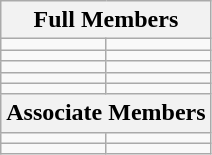<table class="wikitable">
<tr>
<th colspan=2>Full Members</th>
</tr>
<tr>
<td></td>
<td></td>
</tr>
<tr>
<td></td>
<td></td>
</tr>
<tr>
<td></td>
<td></td>
</tr>
<tr>
<td></td>
<td></td>
</tr>
<tr>
<td></td>
<td></td>
</tr>
<tr>
<th colspan=2>Associate Members</th>
</tr>
<tr>
<td></td>
<td></td>
</tr>
<tr>
<td></td>
<td></td>
</tr>
</table>
